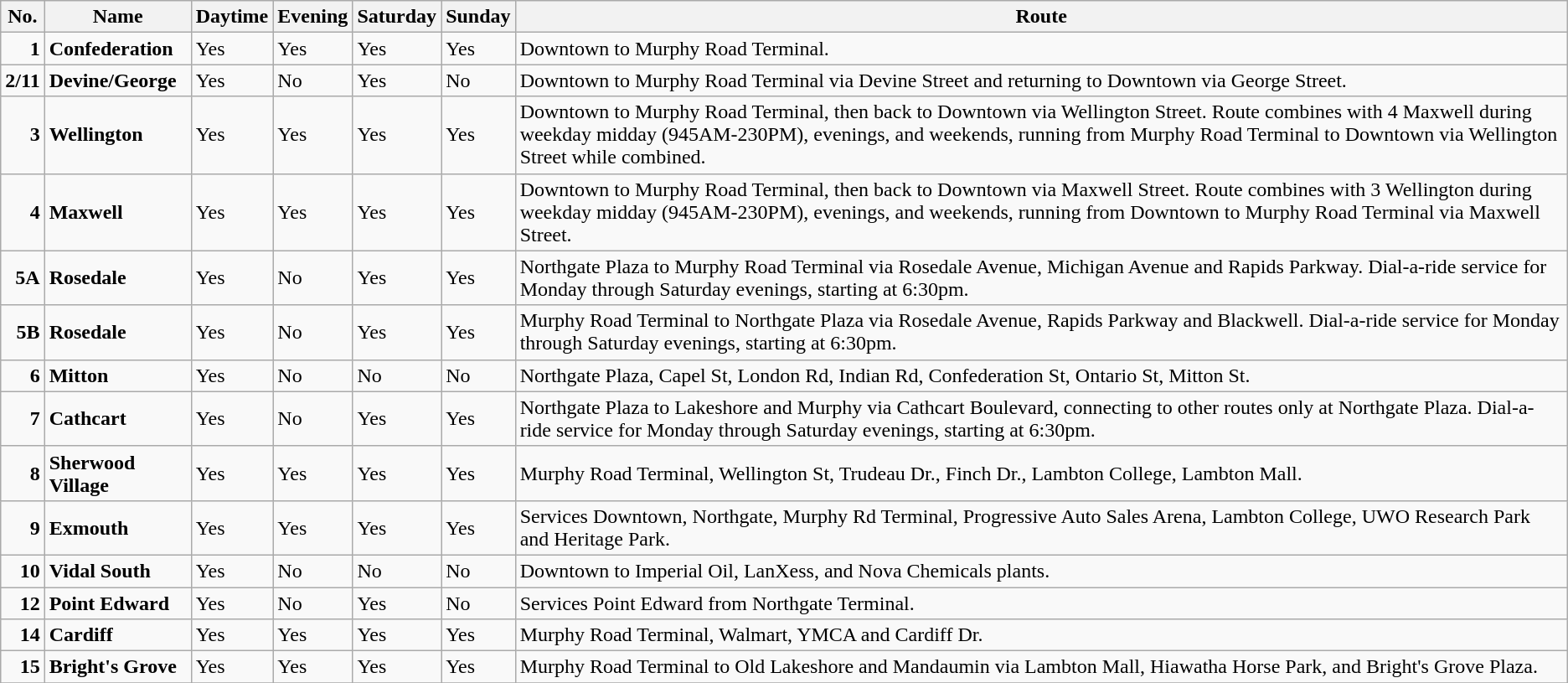<table class="wikitable">
<tr>
<th>No.</th>
<th>Name</th>
<th>Daytime</th>
<th>Evening</th>
<th>Saturday</th>
<th>Sunday</th>
<th>Route</th>
</tr>
<tr>
<td align="right"><strong>1</strong></td>
<td><strong>Confederation</strong></td>
<td>Yes</td>
<td>Yes</td>
<td>Yes</td>
<td>Yes</td>
<td>Downtown to Murphy Road Terminal.</td>
</tr>
<tr>
<td align="right"><strong>2/11</strong></td>
<td><strong>Devine/George</strong></td>
<td>Yes</td>
<td>No</td>
<td>Yes</td>
<td>No</td>
<td>Downtown to Murphy Road Terminal via Devine Street and returning to Downtown via George Street.</td>
</tr>
<tr>
<td align="right"><strong>3</strong></td>
<td><strong>Wellington</strong></td>
<td>Yes</td>
<td>Yes</td>
<td>Yes</td>
<td>Yes</td>
<td>Downtown to Murphy Road Terminal, then back to Downtown via Wellington Street. Route combines with 4 Maxwell during weekday midday (945AM-230PM), evenings, and weekends, running from Murphy Road Terminal to Downtown via Wellington Street while combined.</td>
</tr>
<tr>
<td align="right"><strong>4</strong></td>
<td><strong>Maxwell</strong></td>
<td>Yes</td>
<td>Yes</td>
<td>Yes</td>
<td>Yes</td>
<td>Downtown to Murphy Road Terminal, then back to Downtown via Maxwell Street. Route combines with 3 Wellington during weekday midday (945AM-230PM), evenings, and weekends, running from Downtown to Murphy Road Terminal via Maxwell Street.</td>
</tr>
<tr>
<td align="right"><strong>5A</strong></td>
<td><strong>Rosedale</strong></td>
<td>Yes</td>
<td>No</td>
<td>Yes</td>
<td>Yes</td>
<td>Northgate Plaza to Murphy Road Terminal via Rosedale Avenue, Michigan Avenue and Rapids Parkway. Dial-a-ride service for Monday through Saturday evenings, starting at 6:30pm.</td>
</tr>
<tr>
<td align="right"><strong>5B</strong></td>
<td><strong>Rosedale</strong></td>
<td>Yes</td>
<td>No</td>
<td>Yes</td>
<td>Yes</td>
<td>Murphy Road Terminal to Northgate Plaza via Rosedale Avenue, Rapids Parkway and Blackwell. Dial-a-ride service for Monday through Saturday evenings, starting at 6:30pm.</td>
</tr>
<tr>
<td align="right"><strong>6</strong></td>
<td><strong>Mitton</strong></td>
<td>Yes</td>
<td>No</td>
<td>No</td>
<td>No</td>
<td>Northgate Plaza, Capel St, London Rd, Indian Rd, Confederation St, Ontario St, Mitton St.</td>
</tr>
<tr>
<td align="right"><strong>7</strong></td>
<td><strong>Cathcart</strong></td>
<td>Yes</td>
<td>No</td>
<td>Yes</td>
<td>Yes</td>
<td>Northgate Plaza to Lakeshore and Murphy via Cathcart Boulevard, connecting to other routes only at Northgate Plaza. Dial-a-ride service for Monday through Saturday evenings, starting at 6:30pm.</td>
</tr>
<tr>
<td align="right"><strong>8</strong></td>
<td><strong>Sherwood Village</strong></td>
<td>Yes</td>
<td>Yes</td>
<td>Yes</td>
<td>Yes</td>
<td>Murphy Road Terminal, Wellington St, Trudeau Dr., Finch Dr., Lambton College, Lambton Mall.</td>
</tr>
<tr>
<td align="right"><strong>9</strong></td>
<td><strong>Exmouth</strong></td>
<td>Yes</td>
<td>Yes</td>
<td>Yes</td>
<td>Yes</td>
<td>Services Downtown, Northgate, Murphy Rd Terminal, Progressive Auto Sales Arena, Lambton College, UWO Research Park and Heritage Park.</td>
</tr>
<tr>
<td align="right"><strong>10</strong></td>
<td><strong>Vidal South</strong></td>
<td>Yes</td>
<td>No</td>
<td>No</td>
<td>No</td>
<td>Downtown to Imperial Oil, LanXess, and Nova Chemicals plants.</td>
</tr>
<tr>
<td align="right"><strong>12</strong></td>
<td><strong>Point Edward</strong></td>
<td>Yes</td>
<td>No</td>
<td>Yes</td>
<td>No</td>
<td>Services Point Edward from Northgate Terminal.</td>
</tr>
<tr>
<td align="right"><strong>14</strong></td>
<td><strong>Cardiff</strong></td>
<td>Yes</td>
<td>Yes</td>
<td>Yes</td>
<td>Yes</td>
<td>Murphy Road Terminal, Walmart, YMCA and Cardiff Dr.</td>
</tr>
<tr>
<td align="right"><strong>15</strong></td>
<td><strong>Bright's Grove</strong></td>
<td>Yes</td>
<td>Yes</td>
<td>Yes</td>
<td>Yes</td>
<td>Murphy Road Terminal to Old Lakeshore and Mandaumin via Lambton Mall, Hiawatha Horse Park, and Bright's Grove Plaza.</td>
</tr>
<tr>
</tr>
</table>
